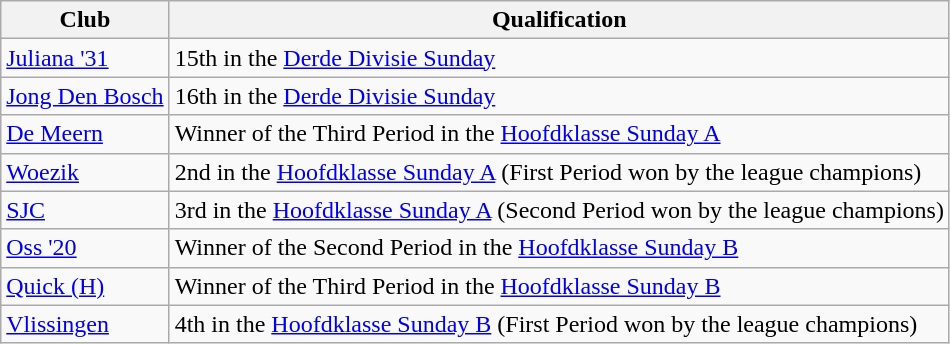<table class="wikitable">
<tr>
<th>Club</th>
<th>Qualification</th>
</tr>
<tr>
<td><a href='#'>Juliana '31</a></td>
<td>15th in the <a href='#'>Derde Divisie Sunday</a></td>
</tr>
<tr>
<td><a href='#'>Jong Den Bosch</a></td>
<td>16th in the <a href='#'>Derde Divisie Sunday</a></td>
</tr>
<tr>
<td><a href='#'>De Meern</a></td>
<td>Winner of the Third Period in the <a href='#'>Hoofdklasse Sunday A</a></td>
</tr>
<tr>
<td><a href='#'>Woezik</a></td>
<td>2nd in the <a href='#'>Hoofdklasse Sunday A</a> (First Period won by the league champions)</td>
</tr>
<tr>
<td><a href='#'>SJC</a></td>
<td>3rd in the <a href='#'>Hoofdklasse Sunday A</a> (Second Period won by the league champions)</td>
</tr>
<tr>
<td><a href='#'>Oss '20</a></td>
<td>Winner of the Second Period in the <a href='#'>Hoofdklasse Sunday B</a></td>
</tr>
<tr>
<td><a href='#'>Quick (H)</a></td>
<td>Winner of the Third Period in the <a href='#'>Hoofdklasse Sunday B</a></td>
</tr>
<tr>
<td><a href='#'>Vlissingen</a></td>
<td>4th in the <a href='#'>Hoofdklasse Sunday B</a> (First Period won by the league champions)</td>
</tr>
</table>
